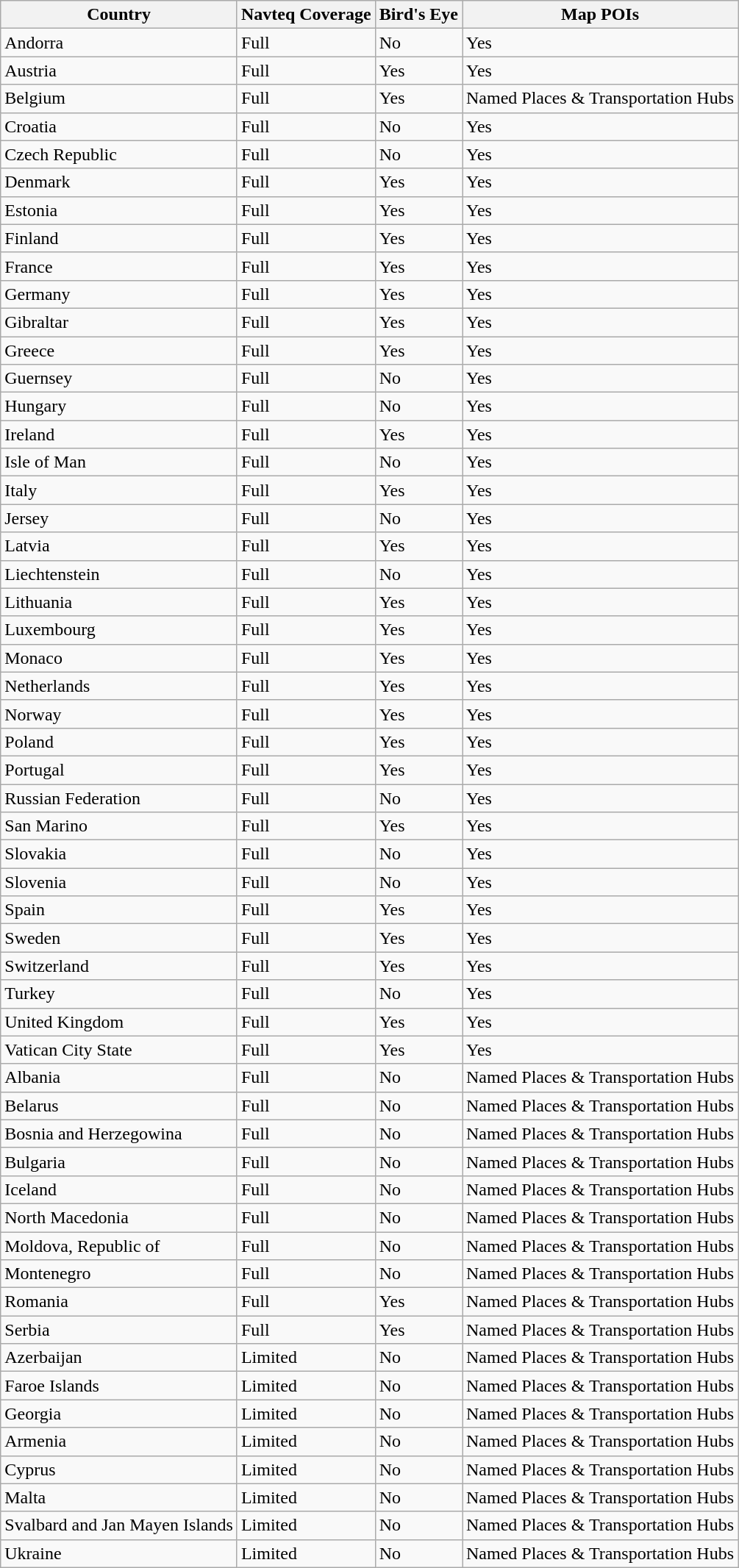<table class="wikitable sortable">
<tr>
<th>Country</th>
<th>Navteq Coverage</th>
<th>Bird's Eye</th>
<th>Map POIs</th>
</tr>
<tr>
<td>Andorra</td>
<td>Full</td>
<td>No</td>
<td>Yes</td>
</tr>
<tr>
<td>Austria</td>
<td>Full</td>
<td>Yes</td>
<td>Yes</td>
</tr>
<tr>
<td>Belgium</td>
<td>Full</td>
<td>Yes</td>
<td>Named Places & Transportation Hubs</td>
</tr>
<tr>
<td>Croatia</td>
<td>Full</td>
<td>No</td>
<td>Yes</td>
</tr>
<tr>
<td>Czech Republic</td>
<td>Full</td>
<td>No</td>
<td>Yes</td>
</tr>
<tr>
<td>Denmark</td>
<td>Full</td>
<td>Yes</td>
<td>Yes</td>
</tr>
<tr>
<td>Estonia</td>
<td>Full</td>
<td>Yes</td>
<td>Yes</td>
</tr>
<tr>
<td>Finland</td>
<td>Full</td>
<td>Yes</td>
<td>Yes</td>
</tr>
<tr>
<td>France</td>
<td>Full</td>
<td>Yes</td>
<td>Yes</td>
</tr>
<tr>
<td>Germany</td>
<td>Full</td>
<td>Yes</td>
<td>Yes</td>
</tr>
<tr>
<td>Gibraltar</td>
<td>Full</td>
<td>Yes</td>
<td>Yes</td>
</tr>
<tr>
<td>Greece</td>
<td>Full</td>
<td>Yes</td>
<td>Yes</td>
</tr>
<tr>
<td>Guernsey</td>
<td>Full</td>
<td>No</td>
<td>Yes</td>
</tr>
<tr>
<td>Hungary</td>
<td>Full</td>
<td>No</td>
<td>Yes</td>
</tr>
<tr>
<td>Ireland</td>
<td>Full</td>
<td>Yes</td>
<td>Yes</td>
</tr>
<tr>
<td>Isle of Man</td>
<td>Full</td>
<td>No</td>
<td>Yes</td>
</tr>
<tr>
<td>Italy</td>
<td>Full</td>
<td>Yes</td>
<td>Yes</td>
</tr>
<tr>
<td>Jersey</td>
<td>Full</td>
<td>No</td>
<td>Yes</td>
</tr>
<tr>
<td>Latvia</td>
<td>Full</td>
<td>Yes</td>
<td>Yes</td>
</tr>
<tr>
<td>Liechtenstein</td>
<td>Full</td>
<td>No</td>
<td>Yes</td>
</tr>
<tr>
<td>Lithuania</td>
<td>Full</td>
<td>Yes</td>
<td>Yes</td>
</tr>
<tr>
<td>Luxembourg</td>
<td>Full</td>
<td>Yes</td>
<td>Yes</td>
</tr>
<tr>
<td>Monaco</td>
<td>Full</td>
<td>Yes</td>
<td>Yes</td>
</tr>
<tr>
<td>Netherlands</td>
<td>Full</td>
<td>Yes</td>
<td>Yes</td>
</tr>
<tr>
<td>Norway</td>
<td>Full</td>
<td>Yes</td>
<td>Yes</td>
</tr>
<tr>
<td>Poland</td>
<td>Full</td>
<td>Yes</td>
<td>Yes</td>
</tr>
<tr>
<td>Portugal</td>
<td>Full</td>
<td>Yes</td>
<td>Yes</td>
</tr>
<tr>
<td>Russian Federation</td>
<td>Full</td>
<td>No</td>
<td>Yes</td>
</tr>
<tr>
<td>San Marino</td>
<td>Full</td>
<td>Yes</td>
<td>Yes</td>
</tr>
<tr>
<td>Slovakia</td>
<td>Full</td>
<td>No</td>
<td>Yes</td>
</tr>
<tr>
<td>Slovenia</td>
<td>Full</td>
<td>No</td>
<td>Yes</td>
</tr>
<tr>
<td>Spain</td>
<td>Full</td>
<td>Yes</td>
<td>Yes</td>
</tr>
<tr>
<td>Sweden</td>
<td>Full</td>
<td>Yes</td>
<td>Yes</td>
</tr>
<tr>
<td>Switzerland</td>
<td>Full</td>
<td>Yes</td>
<td>Yes</td>
</tr>
<tr>
<td>Turkey</td>
<td>Full</td>
<td>No</td>
<td>Yes</td>
</tr>
<tr>
<td>United Kingdom</td>
<td>Full</td>
<td>Yes</td>
<td>Yes</td>
</tr>
<tr>
<td>Vatican City State</td>
<td>Full</td>
<td>Yes</td>
<td>Yes</td>
</tr>
<tr>
<td>Albania</td>
<td>Full</td>
<td>No</td>
<td>Named Places & Transportation Hubs</td>
</tr>
<tr>
<td>Belarus</td>
<td>Full</td>
<td>No</td>
<td>Named Places & Transportation Hubs</td>
</tr>
<tr>
<td>Bosnia and Herzegowina</td>
<td>Full</td>
<td>No</td>
<td>Named Places & Transportation Hubs</td>
</tr>
<tr>
<td>Bulgaria</td>
<td>Full</td>
<td>No</td>
<td>Named Places & Transportation Hubs</td>
</tr>
<tr>
<td>Iceland</td>
<td>Full</td>
<td>No</td>
<td>Named Places & Transportation Hubs</td>
</tr>
<tr>
<td>North Macedonia</td>
<td>Full</td>
<td>No</td>
<td>Named Places & Transportation Hubs</td>
</tr>
<tr>
<td>Moldova, Republic of</td>
<td>Full</td>
<td>No</td>
<td>Named Places & Transportation Hubs</td>
</tr>
<tr>
<td>Montenegro</td>
<td>Full</td>
<td>No</td>
<td>Named Places & Transportation Hubs</td>
</tr>
<tr>
<td>Romania</td>
<td>Full</td>
<td>Yes</td>
<td>Named Places & Transportation Hubs</td>
</tr>
<tr>
<td>Serbia</td>
<td>Full</td>
<td>Yes</td>
<td>Named Places & Transportation Hubs</td>
</tr>
<tr>
<td>Azerbaijan</td>
<td>Limited</td>
<td>No</td>
<td>Named Places & Transportation Hubs</td>
</tr>
<tr>
<td>Faroe Islands</td>
<td>Limited</td>
<td>No</td>
<td>Named Places & Transportation Hubs</td>
</tr>
<tr>
<td>Georgia</td>
<td>Limited</td>
<td>No</td>
<td>Named Places & Transportation Hubs</td>
</tr>
<tr>
<td>Armenia</td>
<td>Limited</td>
<td>No</td>
<td>Named Places & Transportation Hubs</td>
</tr>
<tr>
<td>Cyprus</td>
<td>Limited</td>
<td>No</td>
<td>Named Places & Transportation Hubs</td>
</tr>
<tr>
<td>Malta</td>
<td>Limited</td>
<td>No</td>
<td>Named Places & Transportation Hubs</td>
</tr>
<tr>
<td>Svalbard and Jan Mayen Islands</td>
<td>Limited</td>
<td>No</td>
<td>Named Places & Transportation Hubs</td>
</tr>
<tr>
<td>Ukraine</td>
<td>Limited</td>
<td>No</td>
<td>Named Places & Transportation Hubs</td>
</tr>
</table>
